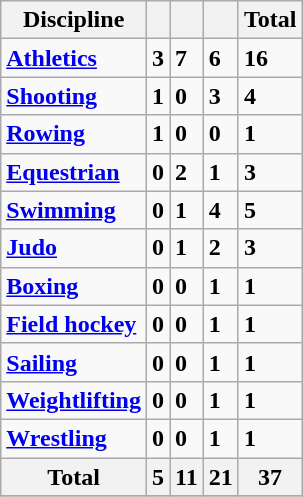<table class="wikitable" style="font-size:85% align="right" style="text-align:center">
<tr>
<th>Discipline</th>
<th></th>
<th></th>
<th></th>
<th>Total</th>
</tr>
<tr style="font-weight:bold;">
<td><a href='#'>Athletics</a></td>
<td>3</td>
<td>7</td>
<td>6</td>
<td>16</td>
</tr>
<tr style="font-weight:bold;">
<td><a href='#'>Shooting</a></td>
<td>1</td>
<td>0</td>
<td>3</td>
<td>4</td>
</tr>
<tr style="font-weight:bold;">
<td><a href='#'>Rowing</a></td>
<td>1</td>
<td>0</td>
<td>0</td>
<td>1</td>
</tr>
<tr style="font-weight:bold;">
<td><a href='#'>Equestrian</a></td>
<td>0</td>
<td>2</td>
<td>1</td>
<td>3</td>
</tr>
<tr style="font-weight:bold;">
<td><a href='#'>Swimming</a></td>
<td>0</td>
<td>1</td>
<td>4</td>
<td>5</td>
</tr>
<tr style="font-weight:bold;">
<td><a href='#'>Judo</a></td>
<td>0</td>
<td>1</td>
<td>2</td>
<td>3</td>
</tr>
<tr style="font-weight:bold;">
<td><a href='#'>Boxing</a></td>
<td>0</td>
<td>0</td>
<td>1</td>
<td>1</td>
</tr>
<tr style="font-weight:bold;">
<td><a href='#'>Field hockey</a></td>
<td>0</td>
<td>0</td>
<td>1</td>
<td>1</td>
</tr>
<tr style="font-weight:bold;">
<td><a href='#'>Sailing</a></td>
<td>0</td>
<td>0</td>
<td>1</td>
<td>1</td>
</tr>
<tr style="font-weight:bold;">
<td><a href='#'>Weightlifting</a></td>
<td>0</td>
<td>0</td>
<td>1</td>
<td>1</td>
</tr>
<tr style="font-weight:bold;">
<td><a href='#'>Wrestling</a></td>
<td>0</td>
<td>0</td>
<td>1</td>
<td>1</td>
</tr>
<tr>
<th>Total</th>
<th>5</th>
<th>11</th>
<th>21</th>
<th>37</th>
</tr>
<tr>
</tr>
</table>
